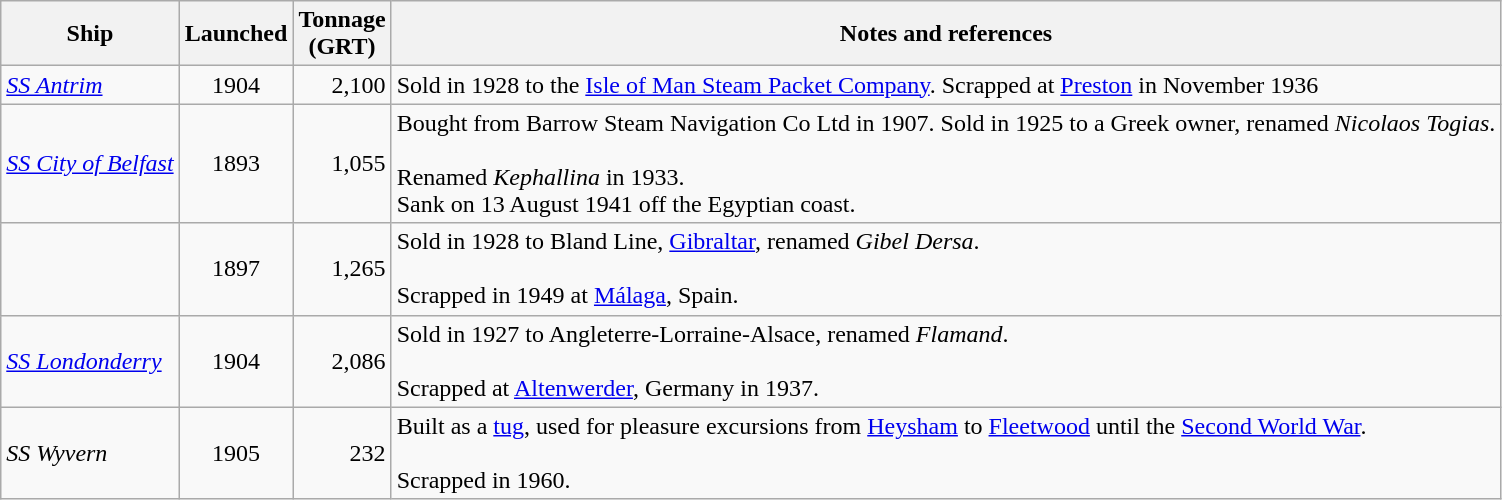<table class="wikitable sortable">
<tr>
<th scope="col">Ship</th>
<th scope="col">Launched</th>
<th scope="col">Tonnage<br>(GRT)</th>
<th scope="col">Notes and references</th>
</tr>
<tr>
<td><a href='#'><em>SS Antrim</em></a></td>
<td align="center">1904</td>
<td align="right">2,100</td>
<td>Sold in 1928 to the <a href='#'>Isle of Man Steam Packet Company</a>. Scrapped at <a href='#'>Preston</a> in November 1936</td>
</tr>
<tr>
<td><em><a href='#'>SS City of Belfast</a></em></td>
<td align="center">1893</td>
<td align="right">1,055</td>
<td>Bought from Barrow Steam Navigation Co Ltd in 1907. Sold in 1925 to a Greek owner, renamed <em>Nicolaos Togias</em>.<br><br>Renamed <em>Kephallina</em> in 1933.<br>
Sank on 13 August 1941 off the Egyptian coast.</td>
</tr>
<tr>
<td></td>
<td align="center">1897</td>
<td align="right">1,265</td>
<td>Sold in 1928 to Bland Line, <a href='#'>Gibraltar</a>, renamed <em>Gibel Dersa</em>.<br><br>Scrapped in 1949 at <a href='#'>Málaga</a>, Spain.</td>
</tr>
<tr>
<td><a href='#'><em>SS Londonderry</em></a></td>
<td align="center">1904</td>
<td align="right">2,086</td>
<td>Sold in 1927 to Angleterre-Lorraine-Alsace, renamed <em>Flamand</em>.<br><br>Scrapped at <a href='#'>Altenwerder</a>, Germany in 1937.</td>
</tr>
<tr>
<td><em>SS Wyvern</em></td>
<td align="center">1905</td>
<td align="right">232</td>
<td>Built as a <a href='#'>tug</a>, used for pleasure excursions from <a href='#'>Heysham</a> to <a href='#'>Fleetwood</a> until the <a href='#'>Second World War</a>.<br><br>Scrapped in 1960.</td>
</tr>
</table>
